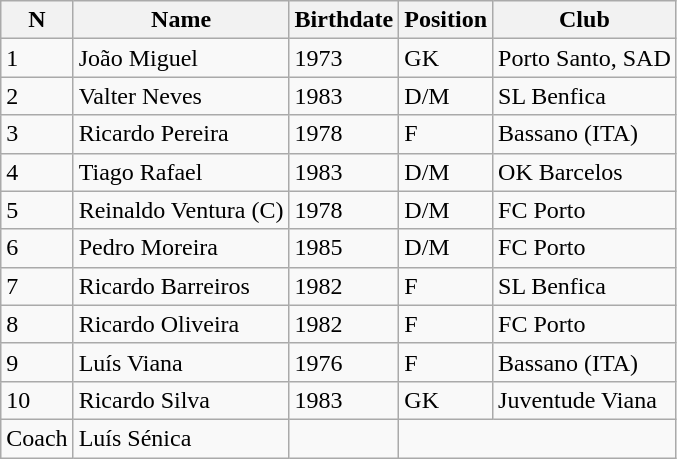<table class="wikitable">
<tr>
<th>N</th>
<th>Name</th>
<th>Birthdate</th>
<th>Position</th>
<th>Club</th>
</tr>
<tr>
<td>1</td>
<td>João Miguel</td>
<td>1973</td>
<td>GK</td>
<td>Porto Santo, SAD</td>
</tr>
<tr>
<td>2</td>
<td>Valter Neves</td>
<td>1983</td>
<td>D/M</td>
<td>SL Benfica</td>
</tr>
<tr>
<td>3</td>
<td>Ricardo Pereira</td>
<td>1978</td>
<td>F</td>
<td>Bassano (ITA)</td>
</tr>
<tr>
<td>4</td>
<td>Tiago Rafael</td>
<td>1983</td>
<td>D/M</td>
<td>OK Barcelos</td>
</tr>
<tr>
<td>5</td>
<td>Reinaldo Ventura (C)</td>
<td>1978</td>
<td>D/M</td>
<td>FC Porto</td>
</tr>
<tr>
<td>6</td>
<td>Pedro Moreira</td>
<td>1985</td>
<td>D/M</td>
<td>FC Porto</td>
</tr>
<tr>
<td>7</td>
<td>Ricardo Barreiros</td>
<td>1982</td>
<td>F</td>
<td>SL Benfica</td>
</tr>
<tr>
<td>8</td>
<td>Ricardo Oliveira</td>
<td>1982</td>
<td>F</td>
<td>FC Porto</td>
</tr>
<tr>
<td>9</td>
<td>Luís Viana</td>
<td>1976</td>
<td>F</td>
<td>Bassano (ITA)</td>
</tr>
<tr>
<td>10</td>
<td>Ricardo Silva</td>
<td>1983</td>
<td>GK</td>
<td>Juventude Viana</td>
</tr>
<tr>
<td>Coach</td>
<td>Luís Sénica</td>
<td></td>
</tr>
</table>
